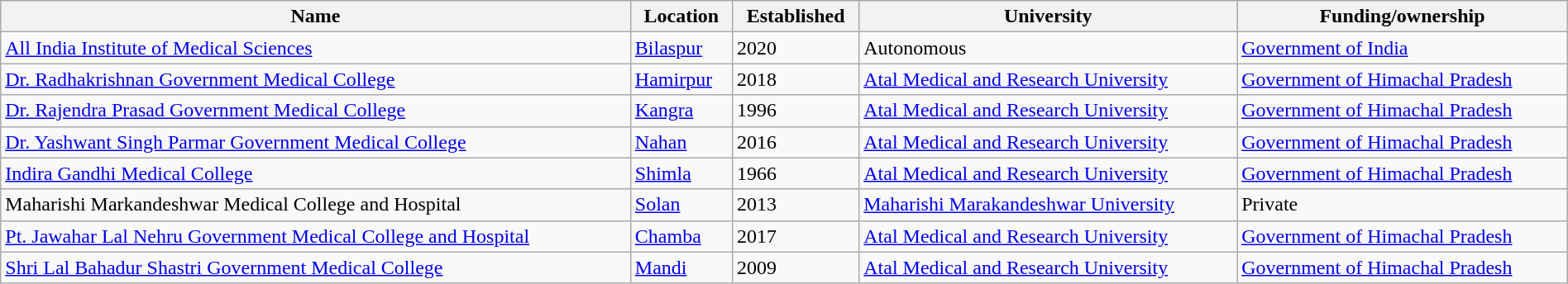<table class="wikitable sortable" style="width:100%">
<tr>
<th>Name</th>
<th>Location</th>
<th>Established</th>
<th>University</th>
<th>Funding/ownership</th>
</tr>
<tr>
<td><a href='#'>All India Institute of Medical Sciences</a></td>
<td><a href='#'>Bilaspur</a></td>
<td>2020</td>
<td>Autonomous</td>
<td><a href='#'>Government of India</a></td>
</tr>
<tr>
<td><a href='#'>Dr. Radhakrishnan Government Medical College</a></td>
<td><a href='#'>Hamirpur</a></td>
<td>2018</td>
<td><a href='#'>Atal Medical and Research University</a></td>
<td><a href='#'>Government of Himachal Pradesh</a></td>
</tr>
<tr>
<td><a href='#'>Dr. Rajendra Prasad Government Medical College</a></td>
<td><a href='#'>Kangra</a></td>
<td>1996</td>
<td><a href='#'>Atal Medical and Research University</a></td>
<td><a href='#'>Government of Himachal Pradesh</a></td>
</tr>
<tr>
<td><a href='#'>Dr. Yashwant Singh Parmar Government Medical College</a></td>
<td><a href='#'>Nahan</a></td>
<td>2016</td>
<td><a href='#'>Atal Medical and Research University</a></td>
<td><a href='#'>Government of Himachal Pradesh</a></td>
</tr>
<tr>
<td><a href='#'>Indira Gandhi Medical College</a></td>
<td><a href='#'>Shimla</a></td>
<td>1966</td>
<td><a href='#'>Atal Medical and Research University</a></td>
<td><a href='#'>Government of Himachal Pradesh</a></td>
</tr>
<tr>
<td>Maharishi Markandeshwar Medical College and Hospital</td>
<td><a href='#'>Solan</a></td>
<td>2013</td>
<td><a href='#'>Maharishi Marakandeshwar University</a></td>
<td>Private</td>
</tr>
<tr>
<td><a href='#'>Pt. Jawahar Lal Nehru Government Medical College and Hospital</a></td>
<td><a href='#'>Chamba</a></td>
<td>2017</td>
<td><a href='#'>Atal Medical and Research University</a></td>
<td><a href='#'>Government of Himachal Pradesh</a></td>
</tr>
<tr>
<td><a href='#'>Shri Lal Bahadur Shastri Government Medical College</a></td>
<td><a href='#'>Mandi</a></td>
<td>2009</td>
<td><a href='#'>Atal Medical and Research University</a></td>
<td><a href='#'>Government of Himachal Pradesh</a></td>
</tr>
</table>
